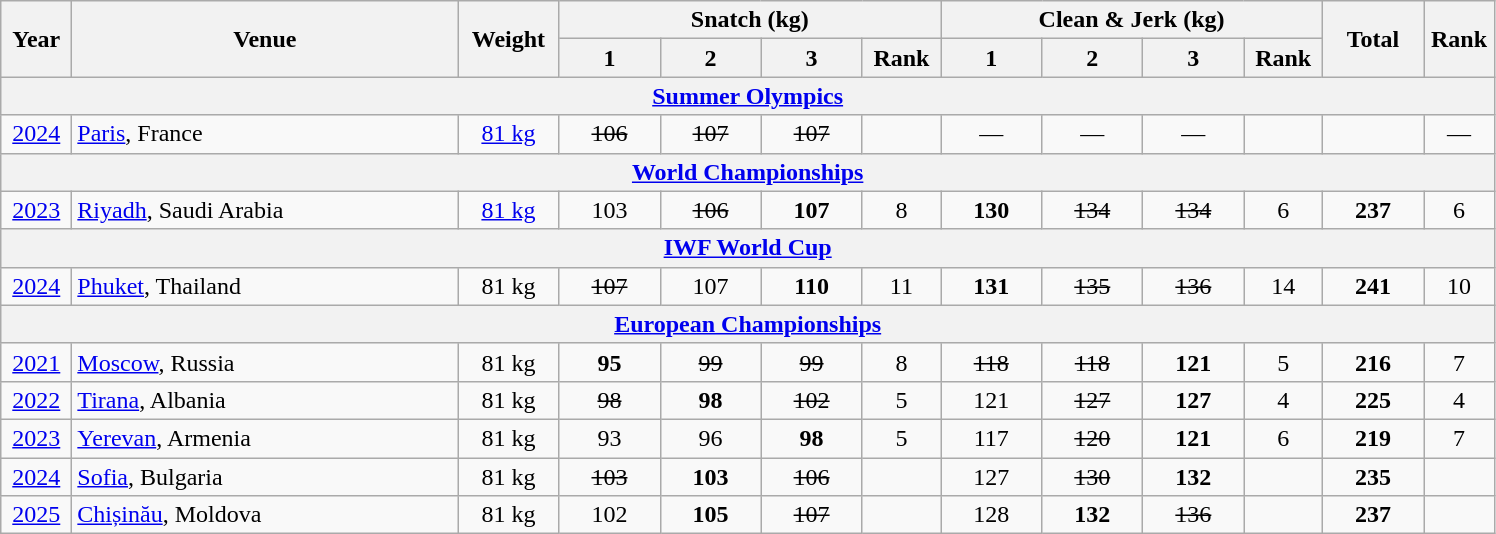<table class="wikitable" style="text-align:center;">
<tr>
<th rowspan=2 width=40>Year</th>
<th rowspan=2 width=250>Venue</th>
<th rowspan=2 width=60>Weight</th>
<th colspan=4>Snatch (kg)</th>
<th colspan=4>Clean & Jerk (kg)</th>
<th rowspan=2 width=60>Total</th>
<th rowspan=2 width=40>Rank</th>
</tr>
<tr>
<th width=60>1</th>
<th width=60>2</th>
<th width=60>3</th>
<th width=45>Rank</th>
<th width=60>1</th>
<th width=60>2</th>
<th width=60>3</th>
<th width=45>Rank</th>
</tr>
<tr>
<th colspan=13><a href='#'>Summer Olympics</a></th>
</tr>
<tr>
<td><a href='#'>2024</a></td>
<td align=left><a href='#'>Paris</a>, France</td>
<td><a href='#'>81 kg</a></td>
<td><s>106</s></td>
<td><s>107</s></td>
<td><s>107</s></td>
<td></td>
<td>—</td>
<td>—</td>
<td>—</td>
<td></td>
<td></td>
<td>—</td>
</tr>
<tr>
<th colspan=13><a href='#'>World Championships</a></th>
</tr>
<tr>
<td><a href='#'>2023</a></td>
<td align=left><a href='#'>Riyadh</a>, Saudi Arabia</td>
<td><a href='#'>81 kg</a></td>
<td>103</td>
<td><s>106</s></td>
<td><strong>107</strong></td>
<td>8</td>
<td><strong>130</strong></td>
<td><s>134</s></td>
<td><s>134</s></td>
<td>6</td>
<td><strong>237</strong></td>
<td>6</td>
</tr>
<tr>
<th colspan=13><a href='#'>IWF World Cup</a></th>
</tr>
<tr>
<td><a href='#'>2024</a></td>
<td align=left><a href='#'>Phuket</a>, Thailand</td>
<td>81 kg</td>
<td><s>107</s></td>
<td>107</td>
<td><strong>110</strong></td>
<td>11</td>
<td><strong>131</strong></td>
<td><s>135</s></td>
<td><s>136</s></td>
<td>14</td>
<td><strong>241</strong></td>
<td>10</td>
</tr>
<tr>
<th colspan="13"><a href='#'>European Championships</a></th>
</tr>
<tr>
<td><a href='#'>2021</a></td>
<td align=left><a href='#'>Moscow</a>, Russia</td>
<td>81 kg</td>
<td><strong>95</strong></td>
<td><s>99</s></td>
<td><s>99</s></td>
<td>8</td>
<td><s>118</s></td>
<td><s>118</s></td>
<td><strong>121</strong></td>
<td>5</td>
<td><strong>216</strong></td>
<td>7</td>
</tr>
<tr>
<td><a href='#'>2022</a></td>
<td align=left><a href='#'>Tirana</a>, Albania</td>
<td>81 kg</td>
<td><s>98</s></td>
<td><strong>98</strong></td>
<td><s>102</s></td>
<td>5</td>
<td>121</td>
<td><s>127</s></td>
<td><strong>127</strong></td>
<td>4</td>
<td><strong>225</strong></td>
<td>4</td>
</tr>
<tr>
<td><a href='#'>2023</a></td>
<td align=left><a href='#'>Yerevan</a>, Armenia</td>
<td>81 kg</td>
<td>93</td>
<td>96</td>
<td><strong>98</strong></td>
<td>5</td>
<td>117</td>
<td><s>120</s></td>
<td><strong>121</strong></td>
<td>6</td>
<td><strong>219</strong></td>
<td>7</td>
</tr>
<tr>
<td><a href='#'>2024</a></td>
<td align="left"><a href='#'>Sofia</a>, Bulgaria</td>
<td>81 kg</td>
<td><s>103</s></td>
<td><strong>103</strong></td>
<td><s>106</s></td>
<td></td>
<td>127</td>
<td><s>130</s></td>
<td><strong>132</strong></td>
<td></td>
<td><strong>235</strong></td>
<td></td>
</tr>
<tr>
<td><a href='#'>2025</a></td>
<td align=left><a href='#'>Chișinău</a>, Moldova</td>
<td>81 kg</td>
<td>102</td>
<td><strong>105</strong></td>
<td><s>107</s></td>
<td></td>
<td>128</td>
<td><strong>132</strong></td>
<td><s>136</s></td>
<td></td>
<td><strong>237</strong></td>
<td></td>
</tr>
</table>
